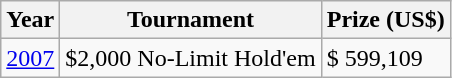<table class="wikitable">
<tr>
<th>Year</th>
<th>Tournament</th>
<th>Prize (US$)</th>
</tr>
<tr>
<td><a href='#'>2007</a></td>
<td>$2,000 No-Limit Hold'em</td>
<td>$ 599,109</td>
</tr>
</table>
